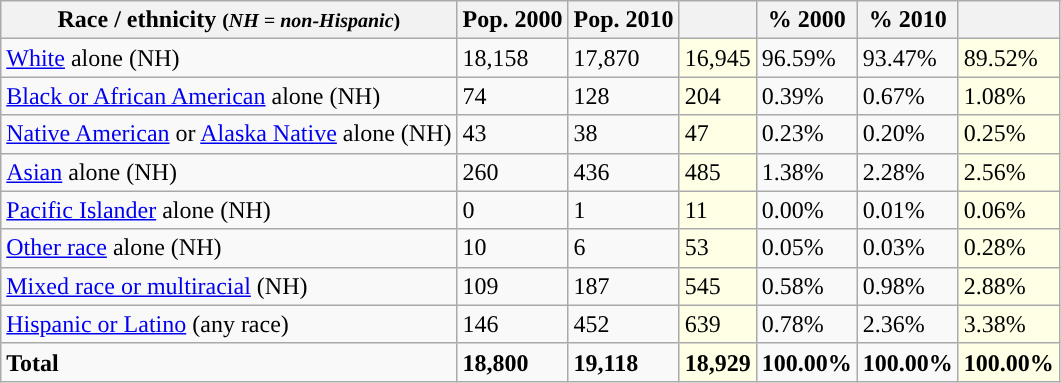<table class="wikitable">
<tr>
<th>Race / ethnicity <small>(<em>NH = non-Hispanic</em>)</small></th>
<th>Pop. 2000</th>
<th>Pop. 2010</th>
<th></th>
<th>% 2000</th>
<th>% 2010</th>
<th></th>
</tr>
<tr>
<td><a href='#'>White</a> alone (NH)</td>
<td>18,158</td>
<td>17,870</td>
<td style='background: #ffffe6;'>16,945</td>
<td>96.59%</td>
<td>93.47%</td>
<td style='background: #ffffe6;'>89.52%</td>
</tr>
<tr>
<td><a href='#'>Black or African American</a> alone (NH)</td>
<td>74</td>
<td>128</td>
<td style='background: #ffffe6;'>204</td>
<td>0.39%</td>
<td>0.67%</td>
<td style='background: #ffffe6;'>1.08%</td>
</tr>
<tr>
<td><a href='#'>Native American</a> or <a href='#'>Alaska Native</a> alone (NH)</td>
<td>43</td>
<td>38</td>
<td style='background: #ffffe6;'>47</td>
<td>0.23%</td>
<td>0.20%</td>
<td style='background: #ffffe6;'>0.25%</td>
</tr>
<tr>
<td><a href='#'>Asian</a> alone (NH)</td>
<td>260</td>
<td>436</td>
<td style='background: #ffffe6;'>485</td>
<td>1.38%</td>
<td>2.28%</td>
<td style='background: #ffffe6;'>2.56%</td>
</tr>
<tr>
<td><a href='#'>Pacific Islander</a> alone (NH)</td>
<td>0</td>
<td>1</td>
<td style='background: #ffffe6;'>11</td>
<td>0.00%</td>
<td>0.01%</td>
<td style='background: #ffffe6;'>0.06%</td>
</tr>
<tr>
<td><a href='#'>Other race</a> alone (NH)</td>
<td>10</td>
<td>6</td>
<td style='background: #ffffe6;'>53</td>
<td>0.05%</td>
<td>0.03%</td>
<td style='background: #ffffe6;'>0.28%</td>
</tr>
<tr>
<td><a href='#'>Mixed race or multiracial</a> (NH)</td>
<td>109</td>
<td>187</td>
<td style='background: #ffffe6;'>545</td>
<td>0.58%</td>
<td>0.98%</td>
<td style='background: #ffffe6;'>2.88%</td>
</tr>
<tr>
<td><a href='#'>Hispanic or Latino</a> (any race)</td>
<td>146</td>
<td>452</td>
<td style='background: #ffffe6;'>639</td>
<td>0.78%</td>
<td>2.36%</td>
<td style='background: #ffffe6;'>3.38%</td>
</tr>
<tr>
<td><strong>Total</strong></td>
<td><strong>18,800</strong></td>
<td><strong>19,118</strong></td>
<td style='background: #ffffe6;'><strong>18,929</strong></td>
<td><strong>100.00%</strong></td>
<td><strong>100.00%</strong></td>
<td style='background: #ffffe6;'><strong>100.00%</strong></td>
</tr>
</table>
